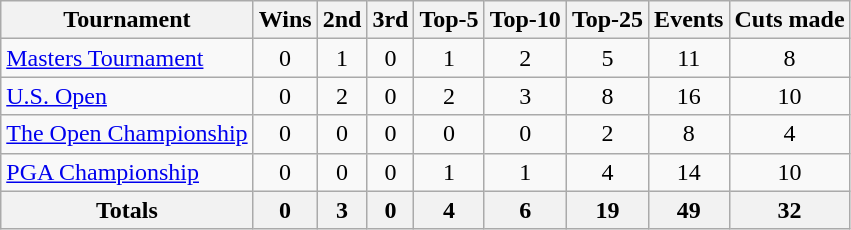<table class=wikitable style=text-align:center>
<tr>
<th>Tournament</th>
<th>Wins</th>
<th>2nd</th>
<th>3rd</th>
<th>Top-5</th>
<th>Top-10</th>
<th>Top-25</th>
<th>Events</th>
<th>Cuts made</th>
</tr>
<tr>
<td align=left><a href='#'>Masters Tournament</a></td>
<td>0</td>
<td>1</td>
<td>0</td>
<td>1</td>
<td>2</td>
<td>5</td>
<td>11</td>
<td>8</td>
</tr>
<tr>
<td align=left><a href='#'>U.S. Open</a></td>
<td>0</td>
<td>2</td>
<td>0</td>
<td>2</td>
<td>3</td>
<td>8</td>
<td>16</td>
<td>10</td>
</tr>
<tr>
<td align=left><a href='#'>The Open Championship</a></td>
<td>0</td>
<td>0</td>
<td>0</td>
<td>0</td>
<td>0</td>
<td>2</td>
<td>8</td>
<td>4</td>
</tr>
<tr>
<td align=left><a href='#'>PGA Championship</a></td>
<td>0</td>
<td>0</td>
<td>0</td>
<td>1</td>
<td>1</td>
<td>4</td>
<td>14</td>
<td>10</td>
</tr>
<tr>
<th>Totals</th>
<th>0</th>
<th>3</th>
<th>0</th>
<th>4</th>
<th>6</th>
<th>19</th>
<th>49</th>
<th>32</th>
</tr>
</table>
